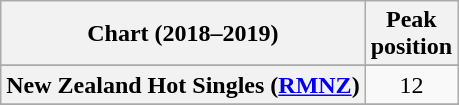<table class="wikitable sortable plainrowheaders" style="text-align:center">
<tr>
<th scope="col">Chart (2018–2019)</th>
<th scope="col">Peak<br>position</th>
</tr>
<tr>
</tr>
<tr>
<th scope="row">New Zealand Hot Singles (<a href='#'>RMNZ</a>)</th>
<td>12</td>
</tr>
<tr>
</tr>
<tr>
</tr>
</table>
